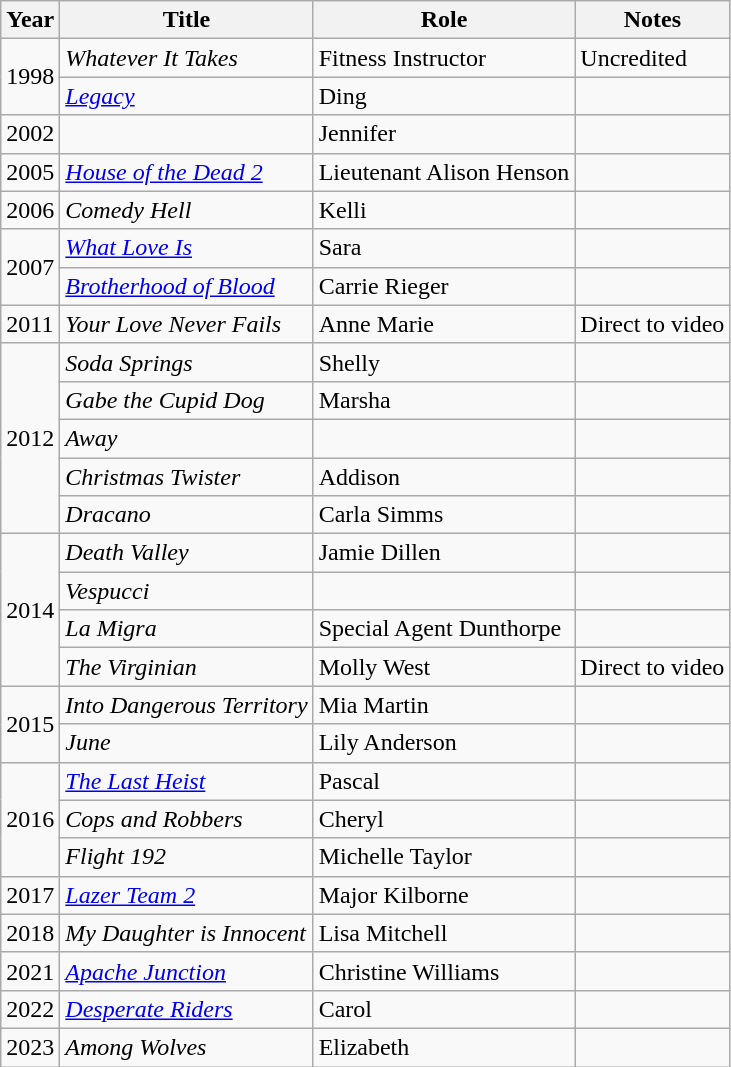<table class="wikitable sortable">
<tr>
<th>Year</th>
<th>Title</th>
<th>Role</th>
<th class="unsortable">Notes</th>
</tr>
<tr>
<td rowspan=2>1998</td>
<td><em>Whatever It Takes</em></td>
<td>Fitness Instructor</td>
<td>Uncredited</td>
</tr>
<tr>
<td><em><a href='#'>Legacy</a></em></td>
<td>Ding</td>
<td></td>
</tr>
<tr>
<td>2002</td>
<td><em></em></td>
<td>Jennifer</td>
<td></td>
</tr>
<tr>
<td>2005</td>
<td><em><a href='#'>House of the Dead 2</a></em></td>
<td>Lieutenant Alison Henson</td>
<td></td>
</tr>
<tr>
<td>2006</td>
<td><em>Comedy Hell</em></td>
<td>Kelli</td>
<td></td>
</tr>
<tr>
<td rowspan=2>2007</td>
<td><em><a href='#'>What Love Is</a></em></td>
<td>Sara</td>
<td></td>
</tr>
<tr>
<td><em><a href='#'>Brotherhood of Blood</a></em></td>
<td>Carrie Rieger</td>
<td></td>
</tr>
<tr>
<td>2011</td>
<td><em>Your Love Never Fails</em></td>
<td>Anne Marie</td>
<td>Direct to video</td>
</tr>
<tr>
<td rowspan=5>2012</td>
<td><em>Soda Springs</em></td>
<td>Shelly</td>
<td></td>
</tr>
<tr>
<td><em>Gabe the Cupid Dog</em></td>
<td>Marsha</td>
<td></td>
</tr>
<tr>
<td><em>Away</em></td>
<td></td>
<td></td>
</tr>
<tr>
<td><em>Christmas Twister</em></td>
<td>Addison</td>
<td></td>
</tr>
<tr>
<td><em>Dracano</em></td>
<td>Carla Simms</td>
<td></td>
</tr>
<tr>
<td rowspan=4>2014</td>
<td><em>Death Valley</em></td>
<td>Jamie Dillen</td>
<td></td>
</tr>
<tr>
<td><em>Vespucci</em></td>
<td></td>
<td></td>
</tr>
<tr>
<td><em>La Migra</em></td>
<td>Special Agent Dunthorpe</td>
<td></td>
</tr>
<tr>
<td data-sort-value="Virginian, The"><em>The Virginian</em></td>
<td>Molly West</td>
<td>Direct to video</td>
</tr>
<tr>
<td rowspan=2>2015</td>
<td><em>Into Dangerous Territory</em></td>
<td>Mia Martin</td>
<td></td>
</tr>
<tr>
<td><em>June</em></td>
<td>Lily Anderson</td>
<td></td>
</tr>
<tr>
<td rowspan=3>2016</td>
<td data-sort-value="Last Heist, The"><em><a href='#'>The Last Heist</a></em></td>
<td>Pascal</td>
<td></td>
</tr>
<tr>
<td><em>Cops and Robbers</em></td>
<td>Cheryl</td>
<td></td>
</tr>
<tr>
<td><em>Flight 192</em></td>
<td>Michelle Taylor</td>
<td></td>
</tr>
<tr>
<td>2017</td>
<td><em><a href='#'>Lazer Team 2</a></em></td>
<td>Major Kilborne</td>
<td></td>
</tr>
<tr>
<td>2018</td>
<td><em>My Daughter is Innocent</em></td>
<td>Lisa Mitchell</td>
<td></td>
</tr>
<tr>
<td>2021</td>
<td><em><a href='#'>Apache Junction</a></em></td>
<td>Christine Williams</td>
<td></td>
</tr>
<tr>
<td>2022</td>
<td><em><a href='#'>Desperate Riders</a></em></td>
<td>Carol</td>
</tr>
<tr>
<td>2023</td>
<td><em>Among Wolves</em></td>
<td>Elizabeth</td>
<td></td>
</tr>
</table>
